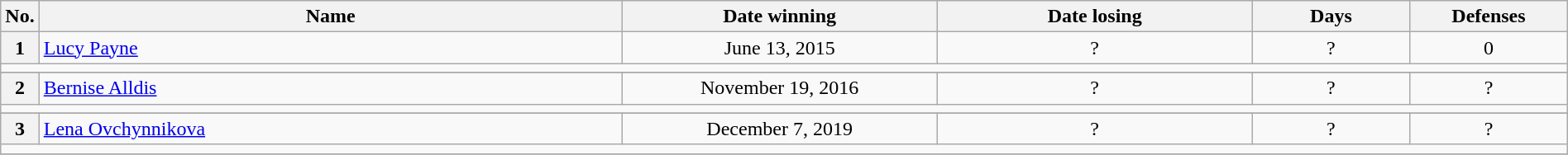<table class="wikitable" width=100%>
<tr>
<th style="width:1%;">No.</th>
<th style="width:37%;">Name</th>
<th style="width:20%;">Date winning</th>
<th style="width:20%;">Date losing</th>
<th data-sort-type="number" style="width:10%;">Days</th>
<th data-sort-type="number" style="width:10%;">Defenses</th>
</tr>
<tr align=center>
<th>1</th>
<td align=left> <a href='#'>Lucy Payne</a></td>
<td>June 13, 2015</td>
<td>?</td>
<td>?</td>
<td>0</td>
</tr>
<tr>
<td colspan="6"></td>
</tr>
<tr>
</tr>
<tr align=center>
<th>2</th>
<td align=left> <a href='#'>Bernise Alldis</a></td>
<td>November 19, 2016</td>
<td>?</td>
<td>?</td>
<td>?</td>
</tr>
<tr>
<td colspan="6"></td>
</tr>
<tr>
</tr>
<tr align=center>
<th>3</th>
<td align=left> <a href='#'>Lena Ovchynnikova</a></td>
<td>December 7, 2019</td>
<td>?</td>
<td>?</td>
<td>?</td>
</tr>
<tr>
<td colspan="6"></td>
</tr>
<tr>
</tr>
</table>
